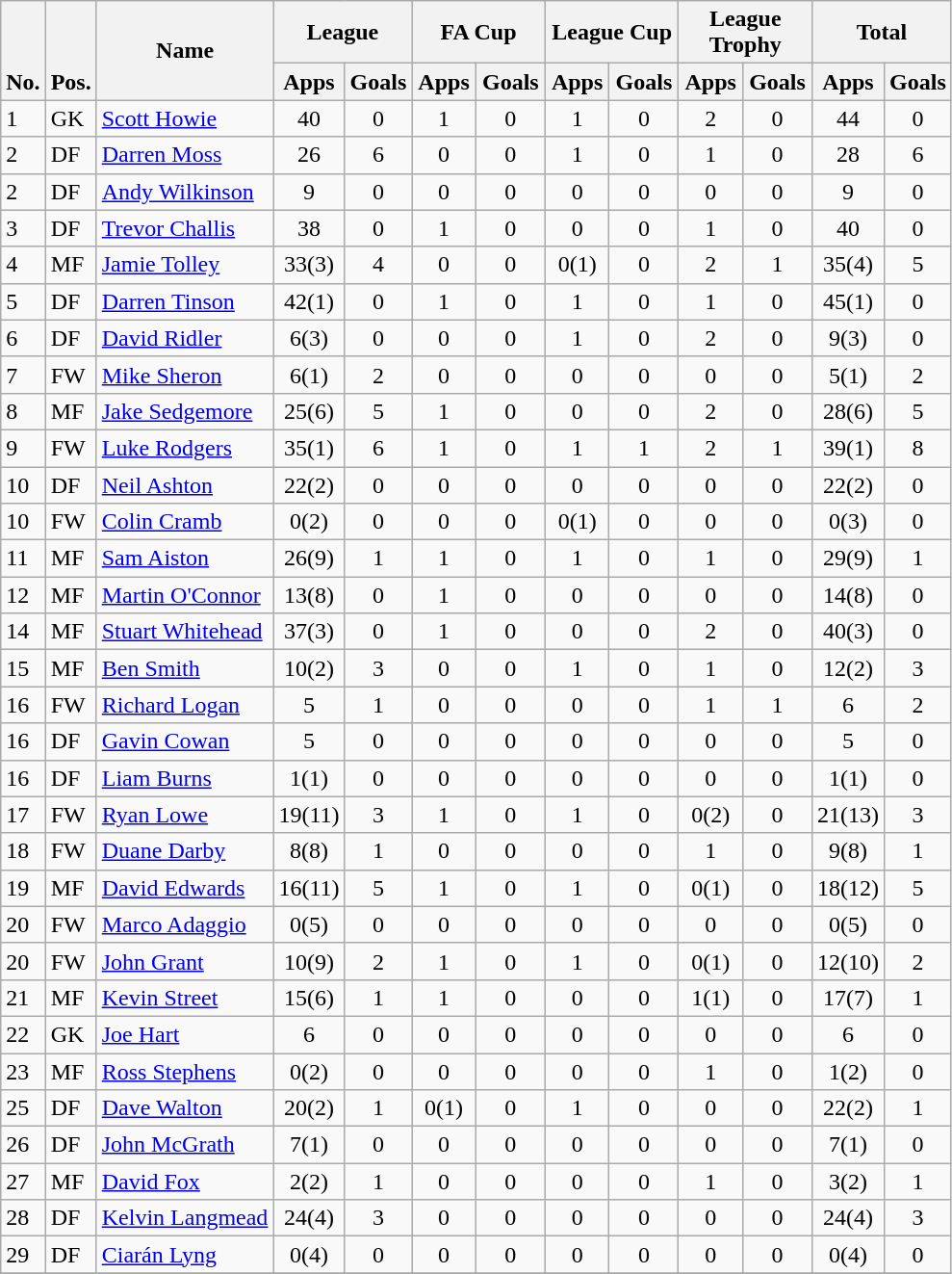<table class="wikitable" style="text-align:center">
<tr>
<th rowspan="2" valign="bottom">No.</th>
<th rowspan="2" valign="bottom">Pos.</th>
<th rowspan="2">Name</th>
<th colspan="2" width="85">League</th>
<th colspan="2" width="85">FA Cup</th>
<th colspan="2" width="85">League Cup</th>
<th colspan="2" width="85">League Trophy</th>
<th colspan="2" width="85">Total</th>
</tr>
<tr>
<th>Apps</th>
<th>Goals</th>
<th>Apps</th>
<th>Goals</th>
<th>Apps</th>
<th>Goals</th>
<th>Apps</th>
<th>Goals</th>
<th>Apps</th>
<th>Goals</th>
</tr>
<tr>
<td align="left">1</td>
<td align="left">GK</td>
<td align="left"> <a href='#'>Scott Howie</a></td>
<td>40</td>
<td>0</td>
<td>1</td>
<td>0</td>
<td>1</td>
<td>0</td>
<td>2</td>
<td>0</td>
<td>44</td>
<td>0</td>
</tr>
<tr>
<td align="left">2</td>
<td align="left">DF</td>
<td align="left"> <a href='#'>Darren Moss</a></td>
<td>26</td>
<td>6</td>
<td>0</td>
<td>0</td>
<td>1</td>
<td>0</td>
<td>1</td>
<td>0</td>
<td>28</td>
<td>6</td>
</tr>
<tr>
<td align="left">2</td>
<td align="left">DF</td>
<td align="left"> <a href='#'>Andy Wilkinson</a></td>
<td>9</td>
<td>0</td>
<td>0</td>
<td>0</td>
<td>0</td>
<td>0</td>
<td>0</td>
<td>0</td>
<td>9</td>
<td>0</td>
</tr>
<tr>
<td align="left">3</td>
<td align="left">DF</td>
<td align="left"> <a href='#'>Trevor Challis</a></td>
<td>38</td>
<td>0</td>
<td>1</td>
<td>0</td>
<td>0</td>
<td>0</td>
<td>1</td>
<td>0</td>
<td>40</td>
<td>0</td>
</tr>
<tr>
<td align="left">4</td>
<td align="left">MF</td>
<td align="left"> <a href='#'>Jamie Tolley</a></td>
<td>33(3)</td>
<td>4</td>
<td>0</td>
<td>0</td>
<td>0(1)</td>
<td>0</td>
<td>2</td>
<td>1</td>
<td>35(4)</td>
<td>5</td>
</tr>
<tr>
<td align="left">5</td>
<td align="left">DF</td>
<td align="left"> <a href='#'>Darren Tinson</a></td>
<td>42(1)</td>
<td>0</td>
<td>1</td>
<td>0</td>
<td>1</td>
<td>0</td>
<td>1</td>
<td>0</td>
<td>45(1)</td>
<td>0</td>
</tr>
<tr>
<td align="left">6</td>
<td align="left">DF</td>
<td align="left"> <a href='#'>David Ridler</a></td>
<td>6(3)</td>
<td>0</td>
<td>0</td>
<td>0</td>
<td>1</td>
<td>0</td>
<td>2</td>
<td>0</td>
<td>9(3)</td>
<td>0</td>
</tr>
<tr>
<td align="left">7</td>
<td align="left">FW</td>
<td align="left"> <a href='#'>Mike Sheron</a></td>
<td>6(1)</td>
<td>2</td>
<td>0</td>
<td>0</td>
<td>0</td>
<td>0</td>
<td>0</td>
<td>0</td>
<td>5(1)</td>
<td>2</td>
</tr>
<tr>
<td align="left">8</td>
<td align="left">MF</td>
<td align="left"> <a href='#'>Jake Sedgemore</a></td>
<td>25(6)</td>
<td>5</td>
<td>1</td>
<td>0</td>
<td>0</td>
<td>0</td>
<td>2</td>
<td>0</td>
<td>28(6)</td>
<td>5</td>
</tr>
<tr>
<td align="left">9</td>
<td align="left">FW</td>
<td align="left"> <a href='#'>Luke Rodgers</a></td>
<td>35(1)</td>
<td>6</td>
<td>1</td>
<td>0</td>
<td>1</td>
<td>1</td>
<td>2</td>
<td>1</td>
<td>39(1)</td>
<td>8</td>
</tr>
<tr>
<td align="left">10</td>
<td align="left">DF</td>
<td align="left"> <a href='#'>Neil Ashton</a></td>
<td>22(2)</td>
<td>0</td>
<td>0</td>
<td>0</td>
<td>0</td>
<td>0</td>
<td>0</td>
<td>0</td>
<td>22(2)</td>
<td>0</td>
</tr>
<tr>
<td align="left">10</td>
<td align="left">FW</td>
<td align="left"> <a href='#'>Colin Cramb</a></td>
<td>0(2)</td>
<td>0</td>
<td>0</td>
<td>0</td>
<td>0(1)</td>
<td>0</td>
<td>0</td>
<td>0</td>
<td>0(3)</td>
<td>0</td>
</tr>
<tr>
<td align="left">11</td>
<td align="left">MF</td>
<td align="left"> <a href='#'>Sam Aiston</a></td>
<td>26(9)</td>
<td>1</td>
<td>1</td>
<td>0</td>
<td>1</td>
<td>0</td>
<td>1</td>
<td>0</td>
<td>29(9)</td>
<td>1</td>
</tr>
<tr>
<td align="left">12</td>
<td align="left">MF</td>
<td align="left"> <a href='#'>Martin O'Connor</a></td>
<td>13(8)</td>
<td>0</td>
<td>1</td>
<td>0</td>
<td>0</td>
<td>0</td>
<td>0</td>
<td>0</td>
<td>14(8)</td>
<td>0</td>
</tr>
<tr>
<td align="left">14</td>
<td align="left">MF</td>
<td align="left"> <a href='#'>Stuart Whitehead</a></td>
<td>37(3)</td>
<td>0</td>
<td>1</td>
<td>0</td>
<td>0</td>
<td>0</td>
<td>2</td>
<td>0</td>
<td>40(3)</td>
<td>0</td>
</tr>
<tr>
<td align="left">15</td>
<td align="left">MF</td>
<td align="left"> <a href='#'>Ben Smith</a></td>
<td>10(2)</td>
<td>3</td>
<td>0</td>
<td>0</td>
<td>1</td>
<td>0</td>
<td>1</td>
<td>0</td>
<td>12(2)</td>
<td>3</td>
</tr>
<tr>
<td align="left">16</td>
<td align="left">FW</td>
<td align="left"> <a href='#'>Richard Logan</a></td>
<td>5</td>
<td>1</td>
<td>0</td>
<td>0</td>
<td>0</td>
<td>0</td>
<td>1</td>
<td>1</td>
<td>6</td>
<td>2</td>
</tr>
<tr>
<td align="left">16</td>
<td align="left">DF</td>
<td align="left"> <a href='#'>Gavin Cowan</a></td>
<td>5</td>
<td>0</td>
<td>0</td>
<td>0</td>
<td>0</td>
<td>0</td>
<td>0</td>
<td>0</td>
<td>5</td>
<td>0</td>
</tr>
<tr>
<td align="left">16</td>
<td align="left">DF</td>
<td align="left"> <a href='#'>Liam Burns</a></td>
<td>1(1)</td>
<td>0</td>
<td>0</td>
<td>0</td>
<td>0</td>
<td>0</td>
<td>0</td>
<td>0</td>
<td>1(1)</td>
<td>0</td>
</tr>
<tr>
<td align="left">17</td>
<td align="left">FW</td>
<td align="left"> <a href='#'>Ryan Lowe</a></td>
<td>19(11)</td>
<td>3</td>
<td>1</td>
<td>0</td>
<td>1</td>
<td>0</td>
<td>0(2)</td>
<td>0</td>
<td>21(13)</td>
<td>3</td>
</tr>
<tr>
<td align="left">18</td>
<td align="left">FW</td>
<td align="left"> <a href='#'>Duane Darby</a></td>
<td>8(8)</td>
<td>1</td>
<td>0</td>
<td>0</td>
<td>0</td>
<td>0</td>
<td>1</td>
<td>0</td>
<td>9(8)</td>
<td>1</td>
</tr>
<tr>
<td align="left">19</td>
<td align="left">MF</td>
<td align="left"> <a href='#'>David Edwards</a></td>
<td>16(11)</td>
<td>5</td>
<td>1</td>
<td>0</td>
<td>1</td>
<td>0</td>
<td>0(1)</td>
<td>0</td>
<td>18(12)</td>
<td>5</td>
</tr>
<tr>
<td align="left">20</td>
<td align="left">FW</td>
<td align="left"> <a href='#'>Marco Adaggio</a></td>
<td>0(5)</td>
<td>0</td>
<td>0</td>
<td>0</td>
<td>0</td>
<td>0</td>
<td>0</td>
<td>0</td>
<td>0(5)</td>
<td>0</td>
</tr>
<tr>
<td align="left">20</td>
<td align="left">FW</td>
<td align="left"> <a href='#'>John Grant</a></td>
<td>10(9)</td>
<td>2</td>
<td>1</td>
<td>0</td>
<td>1</td>
<td>0</td>
<td>0(1)</td>
<td>0</td>
<td>12(10)</td>
<td>2</td>
</tr>
<tr>
<td align="left">21</td>
<td align="left">MF</td>
<td align="left"> <a href='#'>Kevin Street</a></td>
<td>15(6)</td>
<td>1</td>
<td>1</td>
<td>0</td>
<td>0</td>
<td>0</td>
<td>1(1)</td>
<td>0</td>
<td>17(7)</td>
<td>1</td>
</tr>
<tr>
<td align="left">22</td>
<td align="left">GK</td>
<td align="left"> <a href='#'>Joe Hart</a></td>
<td>6</td>
<td>0</td>
<td>0</td>
<td>0</td>
<td>0</td>
<td>0</td>
<td>0</td>
<td>0</td>
<td>6</td>
<td>0</td>
</tr>
<tr>
<td align="left">23</td>
<td align="left">MF</td>
<td align="left"> <a href='#'>Ross Stephens</a></td>
<td>0(2)</td>
<td>0</td>
<td>0</td>
<td>0</td>
<td>0</td>
<td>0</td>
<td>1</td>
<td>0</td>
<td>1(2)</td>
<td>0</td>
</tr>
<tr>
<td align="left">25</td>
<td align="left">DF</td>
<td align="left"> <a href='#'>Dave Walton</a></td>
<td>20(2)</td>
<td>1</td>
<td>0(1)</td>
<td>0</td>
<td>1</td>
<td>0</td>
<td>0</td>
<td>0</td>
<td>22(2)</td>
<td>1</td>
</tr>
<tr>
<td align="left">26</td>
<td align="left">DF</td>
<td align="left"> <a href='#'>John McGrath</a></td>
<td>7(1)</td>
<td>0</td>
<td>0</td>
<td>0</td>
<td>0</td>
<td>0</td>
<td>0</td>
<td>0</td>
<td>7(1)</td>
<td>0</td>
</tr>
<tr>
<td align="left">27</td>
<td align="left">MF</td>
<td align="left"> <a href='#'>David Fox</a></td>
<td>2(2)</td>
<td>1</td>
<td>0</td>
<td>0</td>
<td>0</td>
<td>0</td>
<td>1</td>
<td>0</td>
<td>3(2)</td>
<td>1</td>
</tr>
<tr>
<td align="left">28</td>
<td align="left">DF</td>
<td align="left"> <a href='#'>Kelvin Langmead</a></td>
<td>24(4)</td>
<td>3</td>
<td>0</td>
<td>0</td>
<td>0</td>
<td>0</td>
<td>0</td>
<td>0</td>
<td>24(4)</td>
<td>3</td>
</tr>
<tr>
<td align="left">29</td>
<td align="left">DF</td>
<td align="left"> <a href='#'>Ciarán Lyng</a></td>
<td>0(4)</td>
<td>0</td>
<td>0</td>
<td>0</td>
<td>0</td>
<td>0</td>
<td>0</td>
<td>0</td>
<td>0(4)</td>
<td>0</td>
</tr>
<tr>
</tr>
</table>
